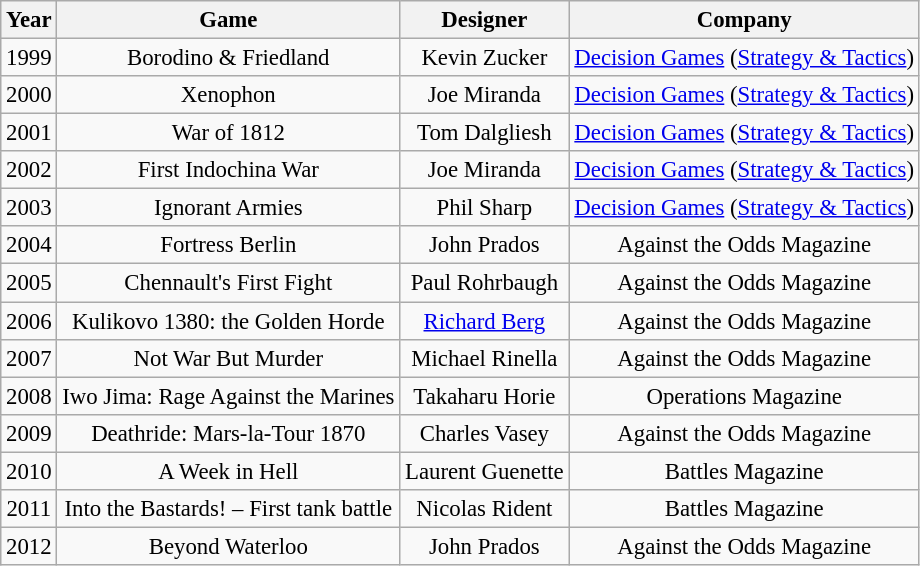<table class="wikitable" style="font-size: 95%">
<tr>
<th>Year</th>
<th>Game</th>
<th>Designer</th>
<th>Company</th>
</tr>
<tr align="center">
<td>1999</td>
<td>Borodino & Friedland</td>
<td>Kevin Zucker</td>
<td><a href='#'>Decision Games</a> (<a href='#'>Strategy & Tactics</a>)</td>
</tr>
<tr align="center">
<td>2000</td>
<td>Xenophon</td>
<td>Joe Miranda</td>
<td><a href='#'>Decision Games</a> (<a href='#'>Strategy & Tactics</a>)</td>
</tr>
<tr align="center">
<td>2001</td>
<td>War of 1812</td>
<td>Tom Dalgliesh</td>
<td><a href='#'>Decision Games</a> (<a href='#'>Strategy & Tactics</a>)</td>
</tr>
<tr align="center">
<td>2002</td>
<td>First Indochina War</td>
<td>Joe Miranda</td>
<td><a href='#'>Decision Games</a> (<a href='#'>Strategy & Tactics</a>)</td>
</tr>
<tr align="center">
<td>2003</td>
<td>Ignorant Armies</td>
<td>Phil Sharp</td>
<td><a href='#'>Decision Games</a> (<a href='#'>Strategy & Tactics</a>)</td>
</tr>
<tr align="center">
<td>2004</td>
<td>Fortress Berlin</td>
<td>John Prados</td>
<td>Against the Odds Magazine</td>
</tr>
<tr align="center">
<td>2005</td>
<td>Chennault's First Fight</td>
<td>Paul Rohrbaugh</td>
<td>Against the Odds Magazine</td>
</tr>
<tr align="center">
<td>2006</td>
<td>Kulikovo 1380: the Golden Horde</td>
<td><a href='#'>Richard Berg</a></td>
<td>Against the Odds Magazine</td>
</tr>
<tr align="center">
<td>2007</td>
<td>Not War But Murder</td>
<td>Michael Rinella</td>
<td>Against the Odds Magazine</td>
</tr>
<tr align="center">
<td>2008</td>
<td>Iwo Jima: Rage Against the Marines</td>
<td>Takaharu Horie</td>
<td>Operations Magazine</td>
</tr>
<tr align="center">
<td>2009</td>
<td>Deathride: Mars-la-Tour 1870</td>
<td>Charles Vasey</td>
<td>Against the Odds Magazine</td>
</tr>
<tr align="center">
<td>2010</td>
<td>A Week in Hell</td>
<td>Laurent Guenette</td>
<td>Battles Magazine</td>
</tr>
<tr align="center">
<td>2011</td>
<td>Into the Bastards! – First tank battle</td>
<td>Nicolas Rident</td>
<td>Battles Magazine</td>
</tr>
<tr align="center">
<td>2012</td>
<td>Beyond Waterloo</td>
<td>John Prados</td>
<td>Against the Odds Magazine</td>
</tr>
</table>
